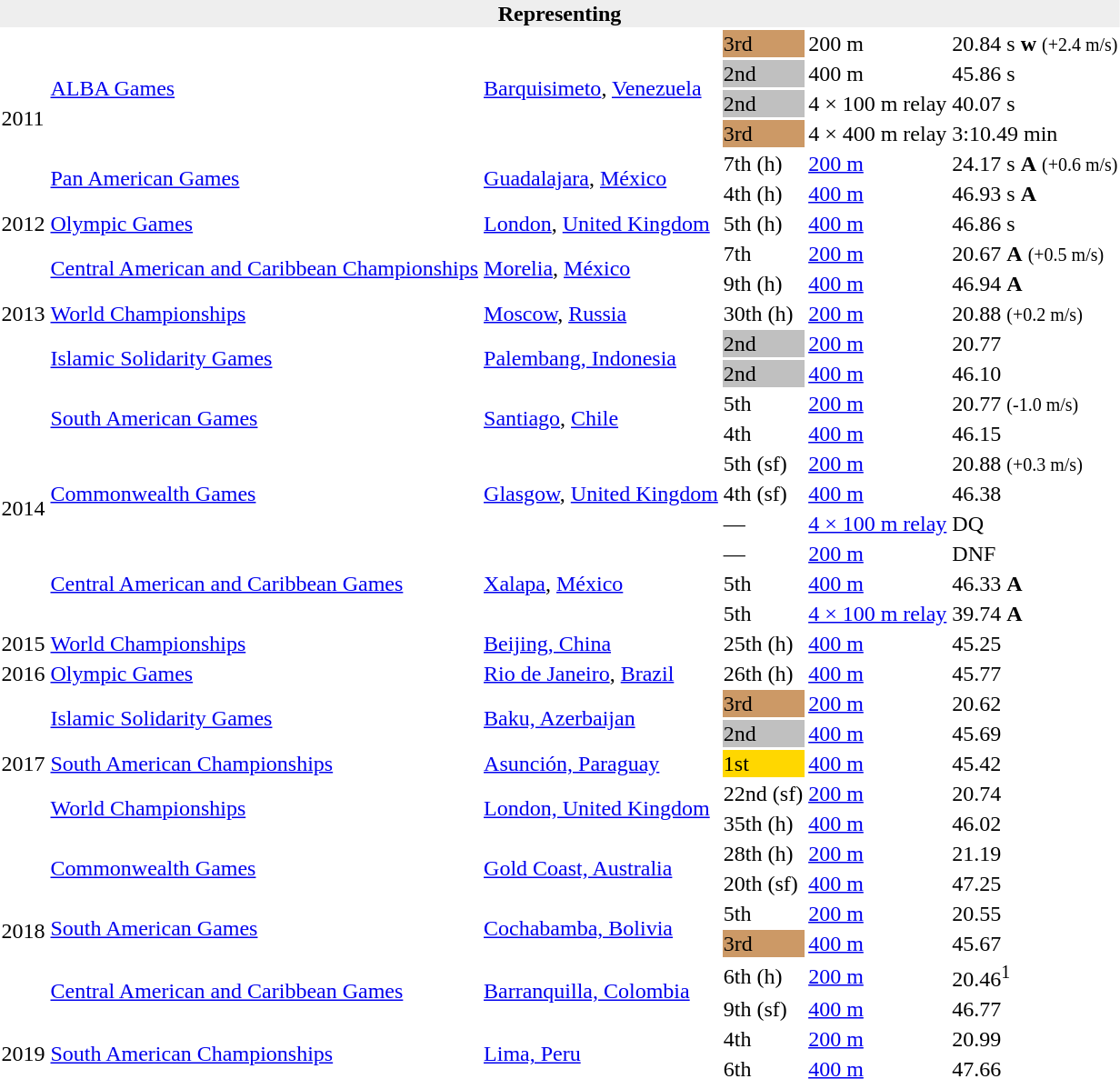<table>
<tr>
<th bgcolor="#eeeeee" colspan="6">Representing </th>
</tr>
<tr>
<td rowspan=6>2011</td>
<td rowspan=4><a href='#'>ALBA Games</a></td>
<td rowspan=4><a href='#'>Barquisimeto</a>, <a href='#'>Venezuela</a></td>
<td bgcolor=cc9966>3rd</td>
<td>200 m</td>
<td>20.84 s <strong>w</strong> <small>(+2.4 m/s)</small></td>
</tr>
<tr>
<td bgcolor=silver>2nd</td>
<td>400 m</td>
<td>45.86 s</td>
</tr>
<tr>
<td bgcolor=silver>2nd</td>
<td>4 × 100 m relay</td>
<td>40.07 s</td>
</tr>
<tr>
<td bgcolor=cc9966>3rd</td>
<td>4 × 400 m relay</td>
<td>3:10.49 min</td>
</tr>
<tr>
<td rowspan=2><a href='#'>Pan American Games</a></td>
<td rowspan=2><a href='#'>Guadalajara</a>, <a href='#'>México</a></td>
<td>7th (h)</td>
<td><a href='#'>200 m</a></td>
<td>24.17 s <strong>A</strong> <small>(+0.6 m/s)</small></td>
</tr>
<tr>
<td>4th (h)</td>
<td><a href='#'>400 m</a></td>
<td>46.93 s <strong>A</strong></td>
</tr>
<tr>
<td>2012</td>
<td><a href='#'>Olympic Games</a></td>
<td><a href='#'>London</a>, <a href='#'>United Kingdom</a></td>
<td>5th (h)</td>
<td><a href='#'>400 m</a></td>
<td>46.86 s</td>
</tr>
<tr>
<td rowspan=5>2013</td>
<td rowspan=2><a href='#'>Central American and Caribbean Championships</a></td>
<td rowspan=2><a href='#'>Morelia</a>, <a href='#'>México</a></td>
<td>7th</td>
<td><a href='#'>200 m</a></td>
<td>20.67 <strong>A</strong> <small>(+0.5 m/s)</small></td>
</tr>
<tr>
<td>9th (h)</td>
<td><a href='#'>400 m</a></td>
<td>46.94 <strong>A</strong></td>
</tr>
<tr>
<td><a href='#'>World Championships</a></td>
<td><a href='#'>Moscow</a>, <a href='#'>Russia</a></td>
<td>30th (h)</td>
<td><a href='#'>200 m</a></td>
<td>20.88 <small>(+0.2 m/s)</small></td>
</tr>
<tr>
<td rowspan=2><a href='#'>Islamic Solidarity Games</a></td>
<td rowspan=2><a href='#'>Palembang, Indonesia</a></td>
<td bgcolor=silver>2nd</td>
<td><a href='#'>200 m</a></td>
<td>20.77</td>
</tr>
<tr>
<td bgcolor=silver>2nd</td>
<td><a href='#'>400 m</a></td>
<td>46.10</td>
</tr>
<tr>
<td rowspan=8>2014</td>
<td rowspan=2><a href='#'>South American Games</a></td>
<td rowspan=2><a href='#'>Santiago</a>, <a href='#'>Chile</a></td>
<td>5th</td>
<td><a href='#'>200 m</a></td>
<td>20.77 <small>(-1.0 m/s)</small></td>
</tr>
<tr>
<td>4th</td>
<td><a href='#'>400 m</a></td>
<td>46.15</td>
</tr>
<tr>
<td rowspan=3><a href='#'>Commonwealth Games</a></td>
<td rowspan=3><a href='#'>Glasgow</a>, <a href='#'>United Kingdom</a></td>
<td>5th (sf)</td>
<td><a href='#'>200 m</a></td>
<td>20.88 <small>(+0.3 m/s)</small></td>
</tr>
<tr>
<td>4th (sf)</td>
<td><a href='#'>400 m</a></td>
<td>46.38</td>
</tr>
<tr>
<td>—</td>
<td><a href='#'>4 × 100 m relay</a></td>
<td>DQ</td>
</tr>
<tr>
<td rowspan=3><a href='#'>Central American and Caribbean Games</a></td>
<td rowspan=3><a href='#'>Xalapa</a>, <a href='#'>México</a></td>
<td>—</td>
<td><a href='#'>200 m</a></td>
<td>DNF</td>
</tr>
<tr>
<td>5th</td>
<td><a href='#'>400 m</a></td>
<td>46.33 <strong>A</strong></td>
</tr>
<tr>
<td>5th</td>
<td><a href='#'>4 × 100 m relay</a></td>
<td>39.74 <strong>A</strong></td>
</tr>
<tr>
<td>2015</td>
<td><a href='#'>World Championships</a></td>
<td><a href='#'>Beijing, China</a></td>
<td>25th (h)</td>
<td><a href='#'>400 m</a></td>
<td>45.25</td>
</tr>
<tr>
<td>2016</td>
<td><a href='#'>Olympic Games</a></td>
<td><a href='#'>Rio de Janeiro</a>, <a href='#'>Brazil</a></td>
<td>26th (h)</td>
<td><a href='#'>400 m</a></td>
<td>45.77</td>
</tr>
<tr>
<td rowspan=5>2017</td>
<td rowspan=2><a href='#'>Islamic Solidarity Games</a></td>
<td rowspan=2><a href='#'>Baku, Azerbaijan</a></td>
<td bgcolor=cc9966>3rd</td>
<td><a href='#'>200 m</a></td>
<td>20.62</td>
</tr>
<tr>
<td bgcolor=silver>2nd</td>
<td><a href='#'>400 m</a></td>
<td>45.69</td>
</tr>
<tr>
<td><a href='#'>South American Championships</a></td>
<td><a href='#'>Asunción, Paraguay</a></td>
<td bgcolor=gold>1st</td>
<td><a href='#'>400 m</a></td>
<td>45.42</td>
</tr>
<tr>
<td rowspan=2><a href='#'>World Championships</a></td>
<td rowspan=2><a href='#'>London, United Kingdom</a></td>
<td>22nd (sf)</td>
<td><a href='#'>200 m</a></td>
<td>20.74</td>
</tr>
<tr>
<td>35th (h)</td>
<td><a href='#'>400 m</a></td>
<td>46.02</td>
</tr>
<tr>
<td rowspan=6>2018</td>
<td rowspan=2><a href='#'>Commonwealth Games</a></td>
<td rowspan=2><a href='#'>Gold Coast, Australia</a></td>
<td>28th (h)</td>
<td><a href='#'>200 m</a></td>
<td>21.19</td>
</tr>
<tr>
<td>20th (sf)</td>
<td><a href='#'>400 m</a></td>
<td>47.25</td>
</tr>
<tr>
<td rowspan=2><a href='#'>South American Games</a></td>
<td rowspan=2><a href='#'>Cochabamba, Bolivia</a></td>
<td>5th</td>
<td><a href='#'>200 m</a></td>
<td>20.55</td>
</tr>
<tr>
<td bgcolor=cc9966>3rd</td>
<td><a href='#'>400 m</a></td>
<td>45.67</td>
</tr>
<tr>
<td rowspan=2><a href='#'>Central American and Caribbean Games</a></td>
<td rowspan=2><a href='#'>Barranquilla, Colombia</a></td>
<td>6th (h)</td>
<td><a href='#'>200 m</a></td>
<td>20.46<sup>1</sup></td>
</tr>
<tr>
<td>9th (sf)</td>
<td><a href='#'>400 m</a></td>
<td>46.77</td>
</tr>
<tr>
<td rowspan=2>2019</td>
<td rowspan=2><a href='#'>South American Championships</a></td>
<td rowspan=2><a href='#'>Lima, Peru</a></td>
<td>4th</td>
<td><a href='#'>200 m</a></td>
<td>20.99</td>
</tr>
<tr>
<td>6th</td>
<td><a href='#'>400 m</a></td>
<td>47.66</td>
</tr>
</table>
